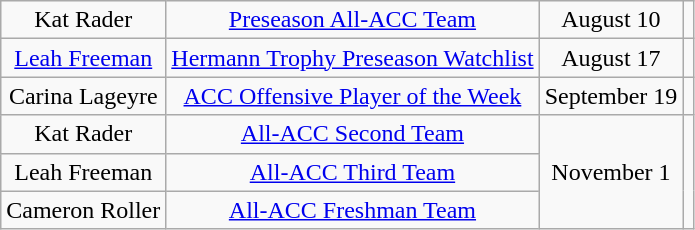<table class="wikitable sortable" style="text-align: center">
<tr>
<td>Kat Rader</td>
<td><a href='#'>Preseason All-ACC Team</a></td>
<td>August 10</td>
<td></td>
</tr>
<tr>
<td><a href='#'>Leah Freeman</a></td>
<td><a href='#'>Hermann Trophy Preseason Watchlist</a></td>
<td>August 17</td>
<td></td>
</tr>
<tr>
<td>Carina Lageyre</td>
<td><a href='#'>ACC Offensive Player of the Week</a></td>
<td>September 19</td>
<td></td>
</tr>
<tr>
<td>Kat Rader</td>
<td><a href='#'>All-ACC Second Team</a></td>
<td rowspan=3>November 1</td>
<td rowspan=3></td>
</tr>
<tr>
<td>Leah Freeman</td>
<td><a href='#'>All-ACC Third Team</a></td>
</tr>
<tr>
<td>Cameron Roller</td>
<td><a href='#'>All-ACC Freshman Team</a></td>
</tr>
</table>
